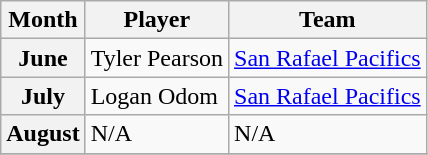<table class="wikitable">
<tr>
<th>Month</th>
<th>Player</th>
<th>Team</th>
</tr>
<tr>
<th>June</th>
<td>Tyler Pearson</td>
<td><a href='#'>San Rafael Pacifics</a></td>
</tr>
<tr>
<th>July</th>
<td>Logan Odom</td>
<td><a href='#'>San Rafael Pacifics</a></td>
</tr>
<tr>
<th>August</th>
<td>N/A</td>
<td>N/A</td>
</tr>
<tr>
</tr>
</table>
